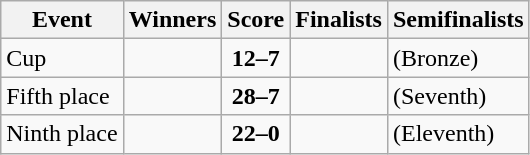<table class="wikitable">
<tr>
<th>Event</th>
<th>Winners</th>
<th>Score</th>
<th>Finalists</th>
<th>Semifinalists</th>
</tr>
<tr>
<td>Cup</td>
<td><strong></strong></td>
<td align=center><strong>12–7</strong></td>
<td></td>
<td> (Bronze)<br></td>
</tr>
<tr>
<td>Fifth place</td>
<td><strong></strong></td>
<td align=center><strong>28–7</strong></td>
<td></td>
<td> (Seventh)<br></td>
</tr>
<tr>
<td>Ninth place</td>
<td><strong></strong></td>
<td align=center><strong>22–0</strong></td>
<td></td>
<td> (Eleventh)<br></td>
</tr>
</table>
